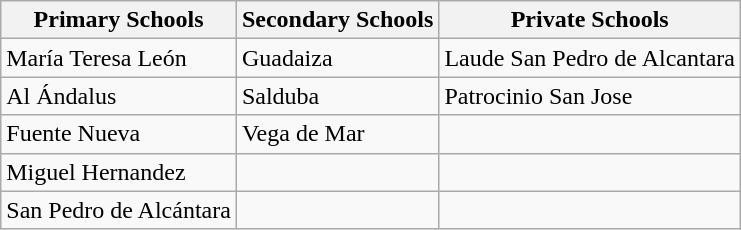<table class="wikitable">
<tr>
<th>Primary Schools</th>
<th>Secondary Schools</th>
<th>Private Schools</th>
</tr>
<tr>
<td>María Teresa León</td>
<td>Guadaiza</td>
<td>Laude San Pedro de Alcantara</td>
</tr>
<tr>
<td>Al Ándalus</td>
<td>Salduba</td>
<td>Patrocinio San Jose</td>
</tr>
<tr>
<td>Fuente Nueva</td>
<td>Vega de Mar</td>
<td></td>
</tr>
<tr>
<td>Miguel Hernandez</td>
<td></td>
<td></td>
</tr>
<tr>
<td>San Pedro de Alcántara</td>
<td></td>
<td></td>
</tr>
</table>
